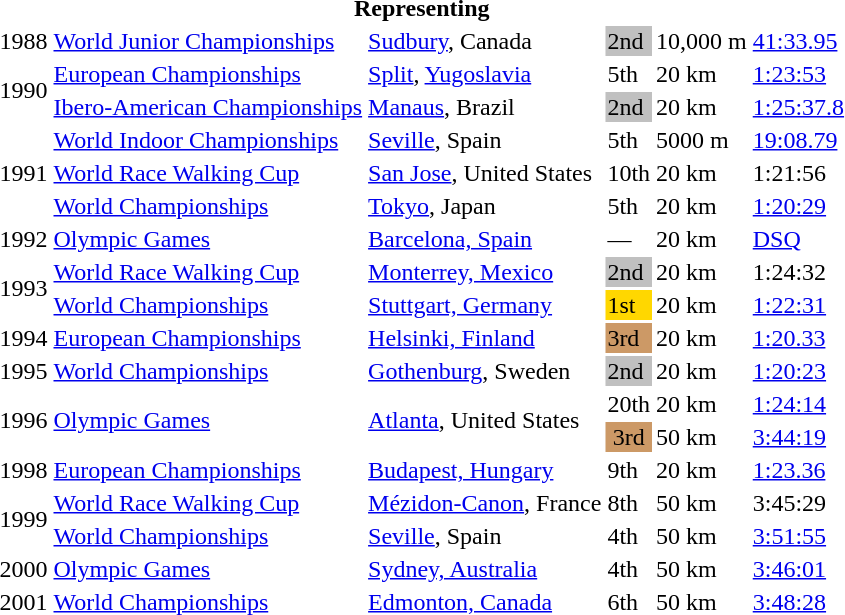<table>
<tr>
<th colspan="6">Representing </th>
</tr>
<tr>
<td>1988</td>
<td><a href='#'>World Junior Championships</a></td>
<td><a href='#'>Sudbury</a>, Canada</td>
<td bgcolor="silver">2nd</td>
<td>10,000 m</td>
<td><a href='#'>41:33.95</a></td>
</tr>
<tr>
<td rowspan=2>1990</td>
<td><a href='#'>European Championships</a></td>
<td><a href='#'>Split</a>, <a href='#'>Yugoslavia</a></td>
<td>5th</td>
<td>20 km</td>
<td><a href='#'>1:23:53</a></td>
</tr>
<tr>
<td><a href='#'>Ibero-American Championships</a></td>
<td><a href='#'>Manaus</a>, Brazil</td>
<td bgcolor=silver>2nd</td>
<td>20 km</td>
<td><a href='#'>1:25:37.8</a></td>
</tr>
<tr>
<td rowspan=3>1991</td>
<td><a href='#'>World Indoor Championships</a></td>
<td><a href='#'>Seville</a>, Spain</td>
<td>5th</td>
<td>5000 m</td>
<td><a href='#'>19:08.79</a></td>
</tr>
<tr>
<td><a href='#'>World Race Walking Cup</a></td>
<td><a href='#'>San Jose</a>, United States</td>
<td>10th</td>
<td>20 km</td>
<td>1:21:56</td>
</tr>
<tr>
<td><a href='#'>World Championships</a></td>
<td><a href='#'>Tokyo</a>, Japan</td>
<td>5th</td>
<td>20 km</td>
<td><a href='#'>1:20:29</a></td>
</tr>
<tr>
<td>1992</td>
<td><a href='#'>Olympic Games</a></td>
<td><a href='#'>Barcelona, Spain</a></td>
<td>—</td>
<td>20 km</td>
<td><a href='#'>DSQ</a></td>
</tr>
<tr>
<td rowspan=2>1993</td>
<td><a href='#'>World Race Walking Cup</a></td>
<td><a href='#'>Monterrey, Mexico</a></td>
<td bgcolor="silver">2nd</td>
<td>20 km</td>
<td>1:24:32</td>
</tr>
<tr>
<td><a href='#'>World Championships</a></td>
<td><a href='#'>Stuttgart, Germany</a></td>
<td bgcolor="gold">1st</td>
<td>20 km</td>
<td><a href='#'>1:22:31</a></td>
</tr>
<tr>
<td>1994</td>
<td><a href='#'>European Championships</a></td>
<td><a href='#'>Helsinki, Finland</a></td>
<td bgcolor="cc9966">3rd</td>
<td>20 km</td>
<td><a href='#'>1:20.33</a></td>
</tr>
<tr>
<td>1995</td>
<td><a href='#'>World Championships</a></td>
<td><a href='#'>Gothenburg</a>, Sweden</td>
<td bgcolor="silver">2nd</td>
<td>20 km</td>
<td><a href='#'>1:20:23</a></td>
</tr>
<tr>
<td rowspan=2>1996</td>
<td rowspan=2><a href='#'>Olympic Games</a></td>
<td rowspan=2><a href='#'>Atlanta</a>, United States</td>
<td align="center">20th</td>
<td>20 km</td>
<td><a href='#'>1:24:14</a></td>
</tr>
<tr>
<td bgcolor="cc9966" align="center">3rd</td>
<td>50 km</td>
<td><a href='#'>3:44:19</a></td>
</tr>
<tr>
<td>1998</td>
<td><a href='#'>European Championships</a></td>
<td><a href='#'>Budapest, Hungary</a></td>
<td>9th</td>
<td>20 km</td>
<td><a href='#'>1:23.36</a></td>
</tr>
<tr>
<td rowspan=2>1999</td>
<td><a href='#'>World Race Walking Cup</a></td>
<td><a href='#'>Mézidon-Canon</a>, France</td>
<td>8th</td>
<td>50 km</td>
<td>3:45:29</td>
</tr>
<tr>
<td><a href='#'>World Championships</a></td>
<td><a href='#'>Seville</a>, Spain</td>
<td>4th</td>
<td>50 km</td>
<td><a href='#'>3:51:55</a></td>
</tr>
<tr>
<td>2000</td>
<td><a href='#'>Olympic Games</a></td>
<td><a href='#'>Sydney, Australia</a></td>
<td>4th</td>
<td>50 km</td>
<td><a href='#'>3:46:01</a></td>
</tr>
<tr>
<td>2001</td>
<td><a href='#'>World Championships</a></td>
<td><a href='#'>Edmonton, Canada</a></td>
<td>6th</td>
<td>50 km</td>
<td><a href='#'>3:48:28</a></td>
</tr>
</table>
